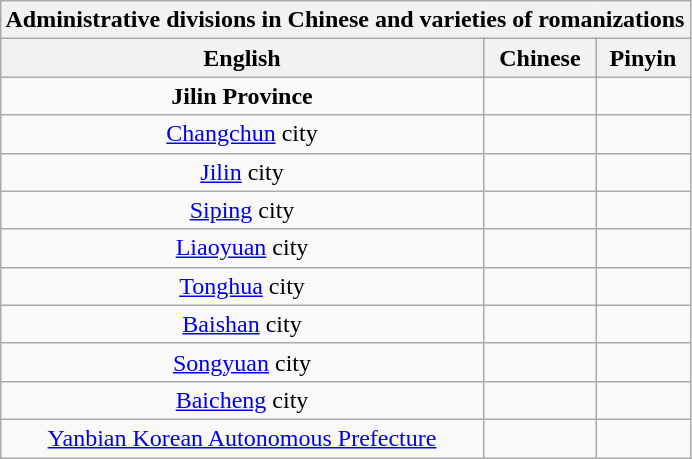<table class="wikitable sortable collapsible collapsed" style="text-font:90%; width:auto; text-align:center; margin-left: auto; margin-right: auto;">
<tr>
<th colspan="5">Administrative divisions in Chinese and varieties of romanizations</th>
</tr>
<tr>
<th>English</th>
<th>Chinese</th>
<th>Pinyin</th>
</tr>
<tr>
<td><strong>Jilin Province</strong></td>
<td></td>
<td></td>
</tr>
<tr>
<td><a href='#'>Changchun</a> city</td>
<td></td>
<td></td>
</tr>
<tr>
<td><a href='#'>Jilin</a> city</td>
<td></td>
<td></td>
</tr>
<tr>
<td><a href='#'>Siping</a> city</td>
<td></td>
<td></td>
</tr>
<tr>
<td><a href='#'>Liaoyuan</a> city</td>
<td></td>
<td></td>
</tr>
<tr>
<td><a href='#'>Tonghua</a> city</td>
<td></td>
<td></td>
</tr>
<tr>
<td><a href='#'>Baishan</a> city</td>
<td></td>
<td></td>
</tr>
<tr>
<td><a href='#'>Songyuan</a> city</td>
<td></td>
<td></td>
</tr>
<tr>
<td><a href='#'>Baicheng</a> city</td>
<td></td>
<td></td>
</tr>
<tr>
<td><a href='#'>Yanbian Korean Autonomous Prefecture</a></td>
<td></td>
<td></td>
</tr>
</table>
